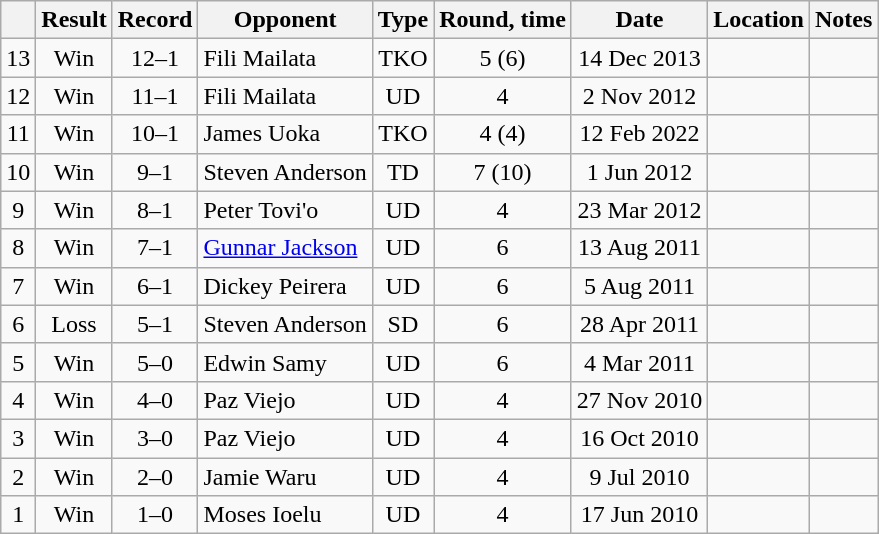<table class="wikitable" style="text-align:center">
<tr>
<th></th>
<th>Result</th>
<th>Record</th>
<th>Opponent</th>
<th>Type</th>
<th>Round, time</th>
<th>Date</th>
<th>Location</th>
<th>Notes</th>
</tr>
<tr>
<td>13</td>
<td>Win</td>
<td>12–1</td>
<td style="text-align:left;">Fili Mailata</td>
<td>TKO</td>
<td>5 (6)</td>
<td>14 Dec 2013</td>
<td style="text-align:left;"></td>
<td style="text-align:left;"></td>
</tr>
<tr>
<td>12</td>
<td>Win</td>
<td>11–1</td>
<td style="text-align:left;">Fili Mailata</td>
<td>UD</td>
<td>4</td>
<td>2 Nov 2012</td>
<td style="text-align:left;"></td>
<td style="text-align:left;"></td>
</tr>
<tr>
<td>11</td>
<td>Win</td>
<td>10–1</td>
<td style="text-align:left;">James Uoka</td>
<td>TKO</td>
<td>4 (4)</td>
<td>12 Feb 2022</td>
<td style="text-align:left;"></td>
<td style="text-align:left;"></td>
</tr>
<tr>
<td>10</td>
<td>Win</td>
<td>9–1</td>
<td style="text-align:left;">Steven Anderson</td>
<td>TD</td>
<td>7 (10) </td>
<td>1 Jun 2012</td>
<td style="text-align:left;"></td>
<td style="text-align:left;"></td>
</tr>
<tr>
<td>9</td>
<td>Win</td>
<td>8–1</td>
<td style="text-align:left;">Peter Tovi'o</td>
<td>UD</td>
<td>4</td>
<td>23 Mar 2012</td>
<td style="text-align:left;"></td>
<td style="text-align:left;"></td>
</tr>
<tr>
<td>8</td>
<td>Win</td>
<td>7–1</td>
<td style="text-align:left;"><a href='#'>Gunnar Jackson</a></td>
<td>UD</td>
<td>6</td>
<td>13 Aug 2011</td>
<td style="text-align:left;"></td>
<td></td>
</tr>
<tr>
<td>7</td>
<td>Win</td>
<td>6–1</td>
<td style="text-align:left;">Dickey Peirera</td>
<td>UD</td>
<td>6</td>
<td>5 Aug 2011</td>
<td style="text-align:left;"></td>
<td></td>
</tr>
<tr>
<td>6</td>
<td>Loss</td>
<td>5–1</td>
<td style="text-align:left;">Steven Anderson</td>
<td>SD</td>
<td>6</td>
<td>28 Apr 2011</td>
<td style="text-align:left;"></td>
<td style="text-align:left;"></td>
</tr>
<tr>
<td>5</td>
<td>Win</td>
<td>5–0</td>
<td style="text-align:left;">Edwin Samy</td>
<td>UD</td>
<td>6</td>
<td>4 Mar 2011</td>
<td style="text-align:left;"></td>
<td></td>
</tr>
<tr>
<td>4</td>
<td>Win</td>
<td>4–0</td>
<td style="text-align:left;">Paz Viejo</td>
<td>UD</td>
<td>4</td>
<td>27 Nov 2010</td>
<td style="text-align:left;"></td>
<td></td>
</tr>
<tr>
<td>3</td>
<td>Win</td>
<td>3–0</td>
<td style="text-align:left;">Paz Viejo</td>
<td>UD</td>
<td>4</td>
<td>16 Oct 2010</td>
<td style="text-align:left;"></td>
<td></td>
</tr>
<tr>
<td>2</td>
<td>Win</td>
<td>2–0</td>
<td style="text-align:left;">Jamie Waru</td>
<td>UD</td>
<td>4</td>
<td>9 Jul 2010</td>
<td style="text-align:left;"></td>
<td></td>
</tr>
<tr>
<td>1</td>
<td>Win</td>
<td>1–0</td>
<td style="text-align:left;">Moses Ioelu</td>
<td>UD</td>
<td>4</td>
<td>17 Jun 2010</td>
<td style="text-align:left;"></td>
<td></td>
</tr>
</table>
